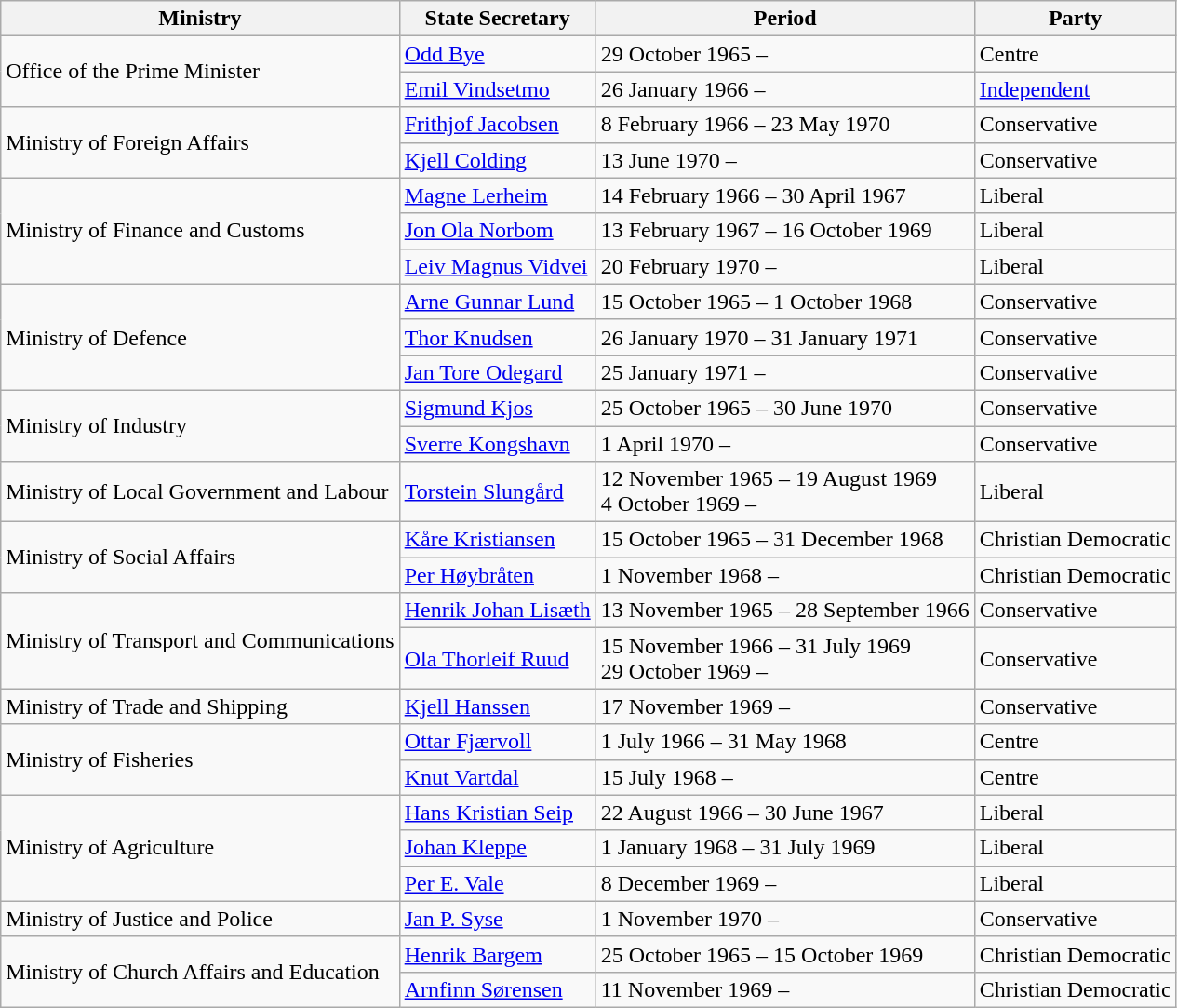<table class="wikitable">
<tr>
<th>Ministry</th>
<th>State Secretary</th>
<th>Period</th>
<th>Party</th>
</tr>
<tr>
<td rowspan=2>Office of the Prime Minister</td>
<td><a href='#'>Odd Bye</a></td>
<td>29 October 1965 –</td>
<td>Centre</td>
</tr>
<tr>
<td><a href='#'>Emil Vindsetmo</a></td>
<td>26 January 1966 –</td>
<td><a href='#'>Independent</a></td>
</tr>
<tr>
<td rowspan=2>Ministry of Foreign Affairs</td>
<td><a href='#'>Frithjof Jacobsen</a></td>
<td>8 February 1966 – 23 May 1970</td>
<td>Conservative</td>
</tr>
<tr>
<td><a href='#'>Kjell Colding</a></td>
<td>13 June 1970 –</td>
<td>Conservative</td>
</tr>
<tr>
<td rowspan=3>Ministry of Finance and Customs</td>
<td><a href='#'>Magne Lerheim</a></td>
<td>14 February 1966 – 30 April 1967</td>
<td>Liberal</td>
</tr>
<tr>
<td><a href='#'>Jon Ola Norbom</a></td>
<td>13 February 1967 – 16 October 1969</td>
<td>Liberal</td>
</tr>
<tr>
<td><a href='#'>Leiv Magnus Vidvei</a></td>
<td>20 February 1970 –</td>
<td>Liberal</td>
</tr>
<tr>
<td rowspan=3>Ministry of Defence</td>
<td><a href='#'>Arne Gunnar Lund</a></td>
<td>15 October 1965 – 1 October 1968</td>
<td>Conservative</td>
</tr>
<tr>
<td><a href='#'>Thor Knudsen</a></td>
<td>26 January 1970 – 31 January 1971</td>
<td>Conservative</td>
</tr>
<tr>
<td><a href='#'>Jan Tore Odegard</a></td>
<td>25 January 1971 –</td>
<td>Conservative</td>
</tr>
<tr>
<td rowspan=2>Ministry of Industry</td>
<td><a href='#'>Sigmund Kjos</a></td>
<td>25 October 1965 – 30 June 1970</td>
<td>Conservative</td>
</tr>
<tr>
<td><a href='#'>Sverre Kongshavn</a></td>
<td>1 April 1970 –</td>
<td>Conservative</td>
</tr>
<tr>
<td>Ministry of Local Government and Labour</td>
<td><a href='#'>Torstein Slungård</a></td>
<td>12 November 1965 – 19 August 1969<br>4 October 1969 –</td>
<td>Liberal</td>
</tr>
<tr>
<td rowspan=2>Ministry of Social Affairs</td>
<td><a href='#'>Kåre Kristiansen</a></td>
<td>15 October 1965 – 31 December 1968</td>
<td>Christian Democratic</td>
</tr>
<tr>
<td><a href='#'>Per Høybråten</a></td>
<td>1 November 1968 –</td>
<td>Christian Democratic</td>
</tr>
<tr>
<td rowspan=2>Ministry of Transport and Communications</td>
<td><a href='#'>Henrik Johan Lisæth</a></td>
<td>13 November 1965 – 28 September 1966</td>
<td>Conservative</td>
</tr>
<tr>
<td><a href='#'>Ola Thorleif Ruud</a></td>
<td>15 November 1966 – 31 July 1969<br>29 October 1969 –</td>
<td>Conservative</td>
</tr>
<tr>
<td>Ministry of Trade and Shipping</td>
<td><a href='#'>Kjell Hanssen</a></td>
<td>17 November 1969 –</td>
<td>Conservative</td>
</tr>
<tr>
<td rowspan=2>Ministry of Fisheries</td>
<td><a href='#'>Ottar Fjærvoll</a></td>
<td>1 July 1966 – 31 May 1968</td>
<td>Centre</td>
</tr>
<tr>
<td><a href='#'>Knut Vartdal</a></td>
<td>15 July 1968 –</td>
<td>Centre</td>
</tr>
<tr>
<td rowspan=3>Ministry of Agriculture</td>
<td><a href='#'>Hans Kristian Seip</a></td>
<td>22 August 1966 – 30 June 1967</td>
<td>Liberal</td>
</tr>
<tr>
<td><a href='#'>Johan Kleppe</a></td>
<td>1 January 1968 – 31 July 1969</td>
<td>Liberal</td>
</tr>
<tr>
<td><a href='#'>Per E. Vale</a></td>
<td>8 December 1969 –</td>
<td>Liberal</td>
</tr>
<tr>
<td>Ministry of Justice and Police</td>
<td><a href='#'>Jan P. Syse</a></td>
<td>1 November 1970 –</td>
<td>Conservative</td>
</tr>
<tr>
<td rowspan=2>Ministry of Church Affairs and Education</td>
<td><a href='#'>Henrik Bargem</a></td>
<td>25 October 1965 – 15 October 1969</td>
<td>Christian Democratic</td>
</tr>
<tr>
<td><a href='#'>Arnfinn Sørensen</a></td>
<td>11 November 1969 –</td>
<td>Christian Democratic</td>
</tr>
</table>
